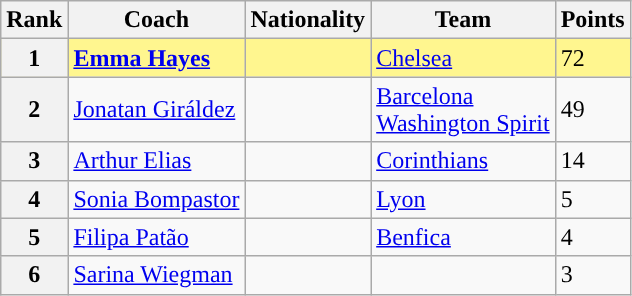<table class="wikitable sortable">
<tr>
<th>Rank</th>
<th>Coach</th>
<th>Nationality</th>
<th>Team</th>
<th>Points</th>
</tr>
<tr style="background-color:#FFF68F">
<th scope="row">1</th>
<td><strong><a href='#'>Emma Hayes</a></strong></td>
<td></td>
<td> <a href='#'>Chelsea</a><br></td>
<td>72</td>
</tr>
<tr>
<th scope="row">2</th>
<td><a href='#'>Jonatan Giráldez</a></td>
<td></td>
<td> <a href='#'>Barcelona</a><br> <a href='#'>Washington Spirit</a></td>
<td>49</td>
</tr>
<tr>
<th scope="row">3</th>
<td><a href='#'>Arthur Elias</a></td>
<td></td>
<td> <a href='#'>Corinthians</a><br></td>
<td>14</td>
</tr>
<tr>
<th scope="row">4</th>
<td><a href='#'>Sonia Bompastor</a></td>
<td></td>
<td> <a href='#'>Lyon</a></td>
<td>5</td>
</tr>
<tr>
<th scope="row">5</th>
<td><a href='#'>Filipa Patão</a></td>
<td></td>
<td> <a href='#'>Benfica</a></td>
<td>4</td>
</tr>
<tr>
<th scope="row">6</th>
<td><a href='#'>Sarina Wiegman</a></td>
<td></td>
<td></td>
<td>3</td>
</tr>
</table>
